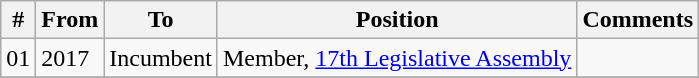<table class="wikitable sortable">
<tr>
<th>#</th>
<th>From</th>
<th>To</th>
<th>Position</th>
<th>Comments</th>
</tr>
<tr>
<td>01</td>
<td>2017</td>
<td>Incumbent</td>
<td>Member, <a href='#'>17th Legislative Assembly</a></td>
<td></td>
</tr>
<tr>
</tr>
</table>
